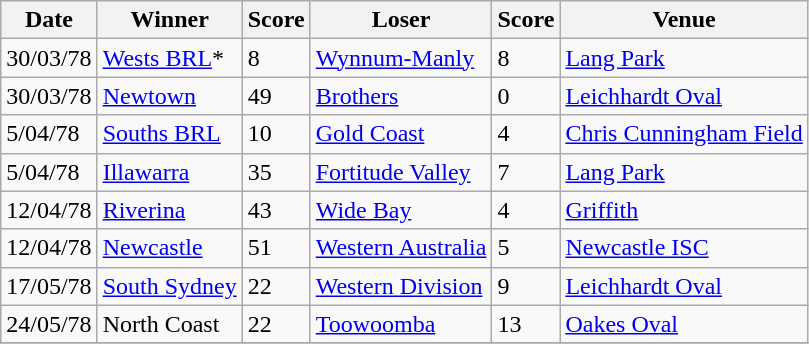<table class="wikitable">
<tr>
<th>Date</th>
<th>Winner</th>
<th>Score</th>
<th>Loser</th>
<th>Score</th>
<th>Venue</th>
</tr>
<tr>
<td>30/03/78</td>
<td><a href='#'>Wests BRL</a>*</td>
<td>8</td>
<td><a href='#'>Wynnum-Manly</a></td>
<td>8</td>
<td><a href='#'>Lang Park</a></td>
</tr>
<tr>
<td>30/03/78</td>
<td><a href='#'>Newtown</a></td>
<td>49</td>
<td><a href='#'>Brothers</a></td>
<td>0</td>
<td><a href='#'>Leichhardt Oval</a></td>
</tr>
<tr>
<td>5/04/78</td>
<td><a href='#'>Souths BRL</a></td>
<td>10</td>
<td><a href='#'>Gold Coast</a></td>
<td>4</td>
<td><a href='#'>Chris Cunningham Field</a></td>
</tr>
<tr>
<td>5/04/78</td>
<td><a href='#'>Illawarra</a></td>
<td>35</td>
<td><a href='#'>Fortitude Valley</a></td>
<td>7</td>
<td><a href='#'>Lang Park</a></td>
</tr>
<tr>
<td>12/04/78</td>
<td><a href='#'>Riverina</a></td>
<td>43</td>
<td><a href='#'>Wide Bay</a></td>
<td>4</td>
<td><a href='#'>Griffith</a></td>
</tr>
<tr>
<td>12/04/78</td>
<td><a href='#'>Newcastle</a></td>
<td>51</td>
<td><a href='#'>Western Australia</a></td>
<td>5</td>
<td><a href='#'>Newcastle ISC</a></td>
</tr>
<tr>
<td>17/05/78</td>
<td><a href='#'>South Sydney</a></td>
<td>22</td>
<td><a href='#'>Western Division</a></td>
<td>9</td>
<td><a href='#'>Leichhardt Oval</a></td>
</tr>
<tr>
<td>24/05/78</td>
<td>North Coast</td>
<td>22</td>
<td><a href='#'>Toowoomba</a></td>
<td>13</td>
<td><a href='#'>Oakes Oval</a></td>
</tr>
<tr>
</tr>
</table>
